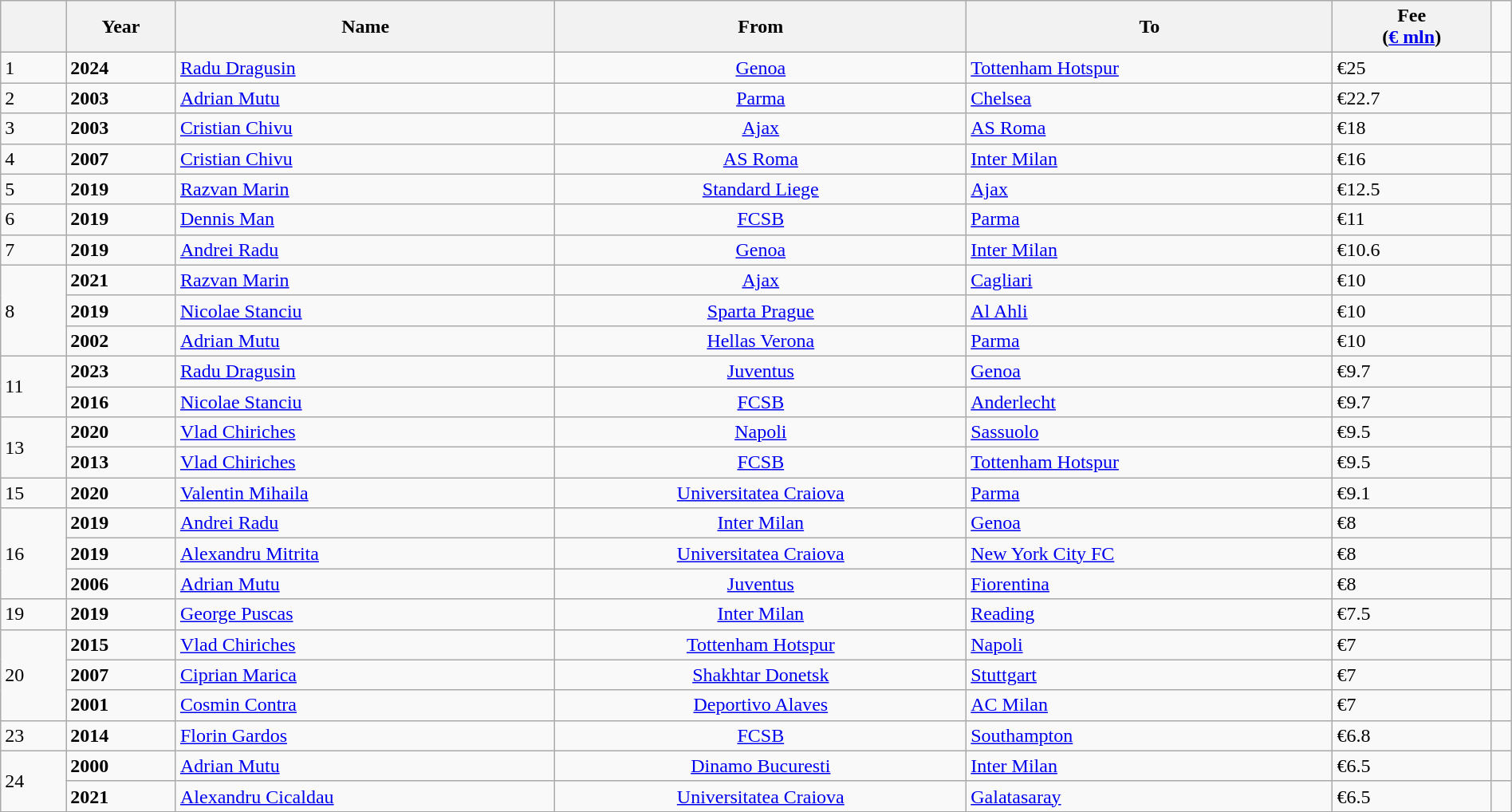<table class="wikitable sortable mw-collapsible" style="width:100%;">
<tr>
<th data-sort-type="number"></th>
<th>Year</th>
<th>Name</th>
<th>From</th>
<th>To</th>
<th>Fee<br>(<a href='#'>€ mln</a>)</th>
</tr>
<tr>
<td>1</td>
<td><strong>2024</strong></td>
<td><a href='#'>Radu Dragusin</a></td>
<td align="center"> <a href='#'>Genoa</a></td>
<td> <a href='#'>Tottenham Hotspur</a></td>
<td>€25</td>
<td></td>
</tr>
<tr>
<td>2</td>
<td><strong>2003</strong></td>
<td><a href='#'>Adrian Mutu</a></td>
<td align="center"> <a href='#'>Parma</a></td>
<td> <a href='#'>Chelsea</a></td>
<td>€22.7</td>
<td></td>
</tr>
<tr>
<td>3</td>
<td><strong>2003</strong></td>
<td><a href='#'>Cristian Chivu</a></td>
<td align="center"> <a href='#'>Ajax</a></td>
<td> <a href='#'>AS Roma</a></td>
<td>€18</td>
<td></td>
</tr>
<tr>
<td>4</td>
<td><strong>2007</strong></td>
<td><a href='#'>Cristian Chivu</a></td>
<td align="center"> <a href='#'>AS Roma</a></td>
<td> <a href='#'>Inter Milan</a></td>
<td>€16</td>
<td></td>
</tr>
<tr>
<td>5</td>
<td><strong>2019</strong></td>
<td><a href='#'>Razvan Marin</a></td>
<td align="center"> <a href='#'>Standard Liege</a></td>
<td> <a href='#'>Ajax</a></td>
<td>€12.5</td>
<td></td>
</tr>
<tr>
<td>6</td>
<td><strong>2019</strong></td>
<td><a href='#'>Dennis Man</a></td>
<td align="center"> <a href='#'>FCSB</a></td>
<td> <a href='#'>Parma</a></td>
<td>€11</td>
<td></td>
</tr>
<tr>
<td>7</td>
<td><strong>2019</strong></td>
<td><a href='#'>Andrei Radu</a></td>
<td align="center"> <a href='#'>Genoa</a></td>
<td> <a href='#'>Inter Milan</a></td>
<td>€10.6</td>
<td></td>
</tr>
<tr>
<td rowspan="3">8</td>
<td><strong>2021</strong></td>
<td><a href='#'>Razvan Marin</a></td>
<td align="center"> <a href='#'>Ajax</a></td>
<td> <a href='#'>Cagliari</a></td>
<td>€10</td>
<td></td>
</tr>
<tr>
<td><strong>2019</strong></td>
<td><a href='#'>Nicolae Stanciu</a></td>
<td align="center"> <a href='#'>Sparta Prague</a></td>
<td> <a href='#'>Al Ahli</a></td>
<td>€10</td>
<td></td>
</tr>
<tr>
<td><strong>2002</strong></td>
<td><a href='#'>Adrian Mutu</a></td>
<td align="center"> <a href='#'>Hellas Verona</a></td>
<td> <a href='#'>Parma</a></td>
<td>€10</td>
<td></td>
</tr>
<tr>
<td rowspan="2">11</td>
<td><strong>2023</strong></td>
<td><a href='#'>Radu Dragusin</a></td>
<td align="center"> <a href='#'>Juventus</a></td>
<td> <a href='#'>Genoa</a></td>
<td>€9.7</td>
<td></td>
</tr>
<tr>
<td><strong>2016</strong></td>
<td><a href='#'>Nicolae Stanciu</a></td>
<td align="center"> <a href='#'>FCSB</a></td>
<td> <a href='#'>Anderlecht</a></td>
<td>€9.7</td>
<td></td>
</tr>
<tr>
<td rowspan="2">13</td>
<td><strong>2020</strong></td>
<td><a href='#'>Vlad Chiriches</a></td>
<td align="center"> <a href='#'>Napoli</a></td>
<td> <a href='#'>Sassuolo</a></td>
<td>€9.5</td>
<td></td>
</tr>
<tr>
<td><strong>2013</strong></td>
<td><a href='#'>Vlad Chiriches</a></td>
<td align="center"> <a href='#'>FCSB</a></td>
<td> <a href='#'>Tottenham Hotspur</a></td>
<td>€9.5</td>
<td></td>
</tr>
<tr>
<td>15</td>
<td><strong>2020</strong></td>
<td><a href='#'>Valentin Mihaila</a></td>
<td align="center"> <a href='#'>Universitatea Craiova</a></td>
<td> <a href='#'>Parma</a></td>
<td>€9.1</td>
<td></td>
</tr>
<tr>
<td rowspan="3">16</td>
<td><strong>2019</strong></td>
<td><a href='#'>Andrei Radu</a></td>
<td align="center"> <a href='#'>Inter Milan</a></td>
<td> <a href='#'>Genoa</a></td>
<td>€8</td>
<td></td>
</tr>
<tr>
<td><strong>2019</strong></td>
<td><a href='#'>Alexandru Mitrita</a></td>
<td align="center"> <a href='#'>Universitatea Craiova</a></td>
<td> <a href='#'>New York City FC</a></td>
<td>€8</td>
<td></td>
</tr>
<tr>
<td><strong>2006</strong></td>
<td><a href='#'>Adrian Mutu</a></td>
<td align="center"> <a href='#'>Juventus</a></td>
<td> <a href='#'>Fiorentina</a></td>
<td>€8</td>
<td></td>
</tr>
<tr>
<td>19</td>
<td><strong>2019</strong></td>
<td><a href='#'>George Puscas</a></td>
<td align="center"> <a href='#'>Inter Milan</a></td>
<td> <a href='#'>Reading</a></td>
<td>€7.5</td>
<td></td>
</tr>
<tr>
<td rowspan="3">20</td>
<td><strong>2015</strong></td>
<td><a href='#'>Vlad Chiriches</a></td>
<td align="center"> <a href='#'>Tottenham Hotspur</a></td>
<td> <a href='#'>Napoli</a></td>
<td>€7</td>
<td></td>
</tr>
<tr>
<td><strong>2007</strong></td>
<td><a href='#'>Ciprian Marica</a></td>
<td align="center"> <a href='#'>Shakhtar Donetsk</a></td>
<td> <a href='#'>Stuttgart</a></td>
<td>€7</td>
<td></td>
</tr>
<tr>
<td><strong>2001</strong></td>
<td><a href='#'>Cosmin Contra</a></td>
<td align="center"> <a href='#'>Deportivo Alaves</a></td>
<td> <a href='#'>AC Milan</a></td>
<td>€7</td>
<td></td>
</tr>
<tr>
<td>23</td>
<td><strong>2014</strong></td>
<td><a href='#'>Florin Gardos</a></td>
<td align="center"> <a href='#'>FCSB</a></td>
<td> <a href='#'>Southampton</a></td>
<td>€6.8</td>
<td></td>
</tr>
<tr>
<td rowspan="2">24</td>
<td><strong>2000</strong></td>
<td><a href='#'>Adrian Mutu</a></td>
<td align="center"> <a href='#'>Dinamo Bucuresti</a></td>
<td> <a href='#'>Inter Milan</a></td>
<td>€6.5</td>
<td></td>
</tr>
<tr>
<td><strong>2021</strong></td>
<td><a href='#'>Alexandru Cicaldau</a></td>
<td align="center"> <a href='#'>Universitatea Craiova</a></td>
<td> <a href='#'>Galatasaray</a></td>
<td>€6.5</td>
<td></td>
</tr>
<tr>
</tr>
</table>
